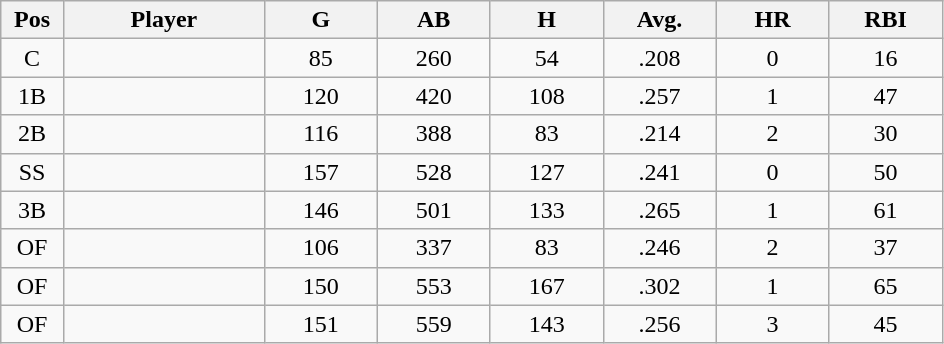<table class="wikitable sortable">
<tr>
<th bgcolor="#DDDDFF" width="5%">Pos</th>
<th bgcolor="#DDDDFF" width="16%">Player</th>
<th bgcolor="#DDDDFF" width="9%">G</th>
<th bgcolor="#DDDDFF" width="9%">AB</th>
<th bgcolor="#DDDDFF" width="9%">H</th>
<th bgcolor="#DDDDFF" width="9%">Avg.</th>
<th bgcolor="#DDDDFF" width="9%">HR</th>
<th bgcolor="#DDDDFF" width="9%">RBI</th>
</tr>
<tr align="center">
<td>C</td>
<td></td>
<td>85</td>
<td>260</td>
<td>54</td>
<td>.208</td>
<td>0</td>
<td>16</td>
</tr>
<tr align="center">
<td>1B</td>
<td></td>
<td>120</td>
<td>420</td>
<td>108</td>
<td>.257</td>
<td>1</td>
<td>47</td>
</tr>
<tr align="center">
<td>2B</td>
<td></td>
<td>116</td>
<td>388</td>
<td>83</td>
<td>.214</td>
<td>2</td>
<td>30</td>
</tr>
<tr align="center">
<td>SS</td>
<td></td>
<td>157</td>
<td>528</td>
<td>127</td>
<td>.241</td>
<td>0</td>
<td>50</td>
</tr>
<tr align="center">
<td>3B</td>
<td></td>
<td>146</td>
<td>501</td>
<td>133</td>
<td>.265</td>
<td>1</td>
<td>61</td>
</tr>
<tr align="center">
<td>OF</td>
<td></td>
<td>106</td>
<td>337</td>
<td>83</td>
<td>.246</td>
<td>2</td>
<td>37</td>
</tr>
<tr align="center">
<td>OF</td>
<td></td>
<td>150</td>
<td>553</td>
<td>167</td>
<td>.302</td>
<td>1</td>
<td>65</td>
</tr>
<tr align="center">
<td>OF</td>
<td></td>
<td>151</td>
<td>559</td>
<td>143</td>
<td>.256</td>
<td>3</td>
<td>45</td>
</tr>
</table>
